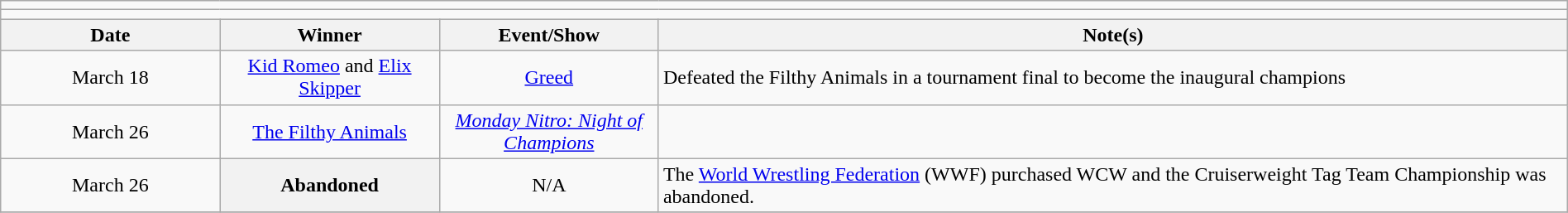<table class="wikitable" style="text-align:center; width:100%;">
<tr>
<td colspan="5"></td>
</tr>
<tr>
<td colspan="5"><strong></strong></td>
</tr>
<tr>
<th width=14%>Date</th>
<th width=14%>Winner</th>
<th width=14%>Event/Show</th>
<th width=58%>Note(s)</th>
</tr>
<tr>
<td>March 18</td>
<td><a href='#'>Kid Romeo</a> and <a href='#'>Elix Skipper</a></td>
<td><a href='#'>Greed</a></td>
<td align=left>Defeated the Filthy Animals in a tournament final to become the inaugural champions</td>
</tr>
<tr>
<td>March 26</td>
<td><a href='#'>The Filthy Animals</a><br></td>
<td><em><a href='#'>Monday Nitro: Night of Champions</a></em></td>
<td></td>
</tr>
<tr>
<td>March 26</td>
<th>Abandoned</th>
<td>N/A</td>
<td align=left>The <a href='#'>World Wrestling Federation</a> (WWF) purchased WCW and the Cruiserweight Tag Team Championship was abandoned.</td>
</tr>
<tr>
</tr>
</table>
